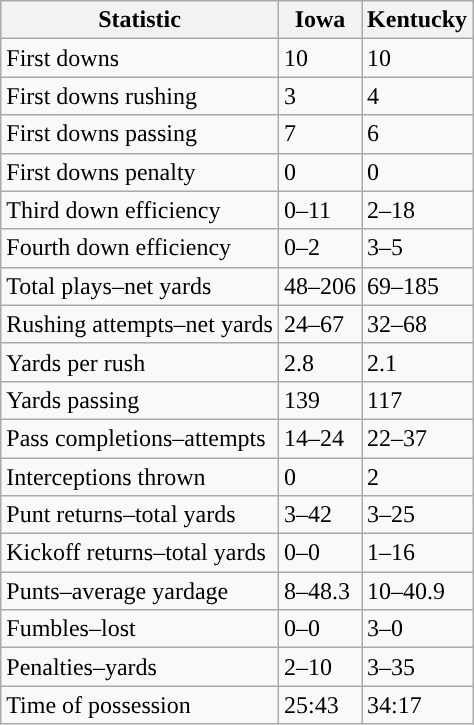<table class="wikitable">
<tr>
<th>Statistic</th>
<th><strong>Iowa</strong></th>
<th><strong>Kentucky</strong></th>
</tr>
<tr>
<td>First downs</td>
<td>10</td>
<td>10</td>
</tr>
<tr>
<td>First downs rushing</td>
<td>3</td>
<td>4</td>
</tr>
<tr>
<td>First downs passing</td>
<td>7</td>
<td>6</td>
</tr>
<tr>
<td>First downs penalty</td>
<td>0</td>
<td>0</td>
</tr>
<tr>
<td>Third down efficiency</td>
<td>0–11</td>
<td>2–18</td>
</tr>
<tr>
<td>Fourth down efficiency</td>
<td>0–2</td>
<td>3–5</td>
</tr>
<tr>
<td>Total plays–net yards</td>
<td>48–206</td>
<td>69–185</td>
</tr>
<tr>
<td>Rushing attempts–net yards</td>
<td>24–67</td>
<td>32–68</td>
</tr>
<tr>
<td>Yards per rush</td>
<td>2.8</td>
<td>2.1</td>
</tr>
<tr>
<td>Yards passing</td>
<td>139</td>
<td>117</td>
</tr>
<tr>
<td>Pass completions–attempts</td>
<td>14–24</td>
<td>22–37</td>
</tr>
<tr>
<td>Interceptions thrown</td>
<td>0</td>
<td>2</td>
</tr>
<tr>
<td>Punt returns–total yards</td>
<td>3–42</td>
<td>3–25</td>
</tr>
<tr>
<td>Kickoff returns–total yards</td>
<td>0–0</td>
<td>1–16</td>
</tr>
<tr>
<td>Punts–average yardage</td>
<td>8–48.3</td>
<td>10–40.9</td>
</tr>
<tr>
<td>Fumbles–lost</td>
<td>0–0</td>
<td>3–0</td>
</tr>
<tr>
<td>Penalties–yards</td>
<td>2–10</td>
<td>3–35</td>
</tr>
<tr>
<td>Time of possession</td>
<td>25:43</td>
<td>34:17</td>
</tr>
</table>
